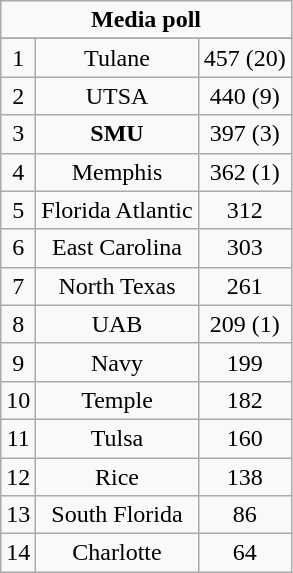<table class="wikitable">
<tr align="center">
<td align="center" Colspan="3"><strong>Media poll</strong></td>
</tr>
<tr align="center">
</tr>
<tr align="center">
<td>1</td>
<td>Tulane</td>
<td>457 (20)</td>
</tr>
<tr align="center">
<td>2</td>
<td>UTSA</td>
<td>440 (9)</td>
</tr>
<tr align="center">
<td>3</td>
<td><strong>SMU</strong></td>
<td>397 (3)</td>
</tr>
<tr align="center">
<td>4</td>
<td>Memphis</td>
<td>362 (1)</td>
</tr>
<tr align="center">
<td>5</td>
<td>Florida Atlantic</td>
<td>312</td>
</tr>
<tr align="center">
<td>6</td>
<td>East Carolina</td>
<td>303</td>
</tr>
<tr align="center">
<td>7</td>
<td>North Texas</td>
<td>261</td>
</tr>
<tr align="center">
<td>8</td>
<td>UAB</td>
<td>209 (1)</td>
</tr>
<tr align="center">
<td>9</td>
<td>Navy</td>
<td>199</td>
</tr>
<tr align="center">
<td>10</td>
<td>Temple</td>
<td>182</td>
</tr>
<tr align="center">
<td>11</td>
<td>Tulsa</td>
<td>160</td>
</tr>
<tr align="center">
<td>12</td>
<td>Rice</td>
<td>138</td>
</tr>
<tr align="center">
<td>13</td>
<td>South Florida</td>
<td>86</td>
</tr>
<tr align="center">
<td>14</td>
<td>Charlotte</td>
<td>64</td>
</tr>
</table>
